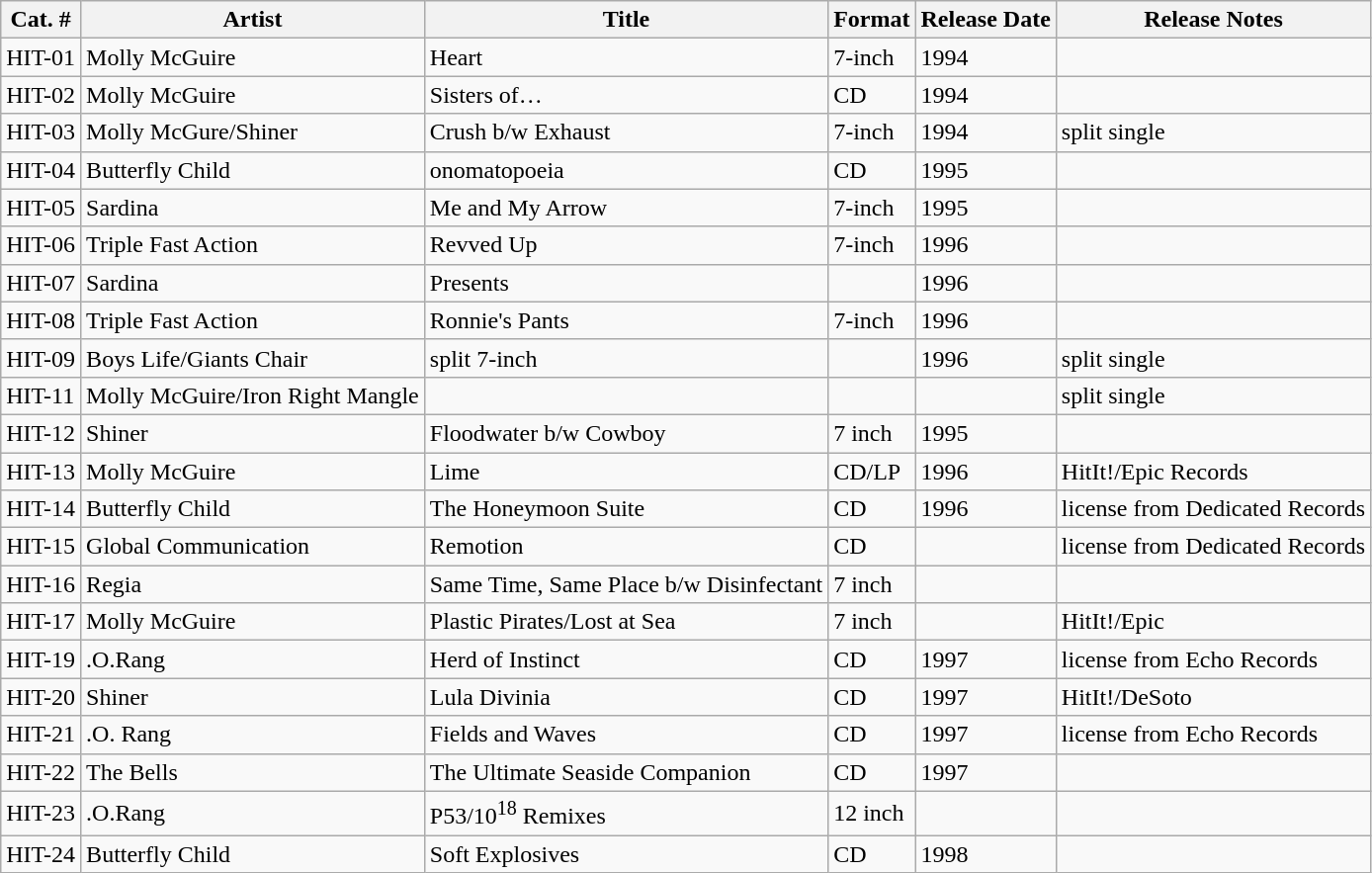<table class="wikitable sortable">
<tr>
<th>Cat. #</th>
<th>Artist</th>
<th>Title</th>
<th>Format</th>
<th>Release Date</th>
<th>Release Notes</th>
</tr>
<tr>
<td>HIT-01</td>
<td>Molly McGuire</td>
<td>Heart</td>
<td>7-inch</td>
<td>1994</td>
<td></td>
</tr>
<tr>
<td>HIT-02</td>
<td>Molly McGuire</td>
<td>Sisters of…</td>
<td>CD</td>
<td>1994</td>
<td></td>
</tr>
<tr>
<td>HIT-03</td>
<td>Molly McGure/Shiner</td>
<td>Crush b/w Exhaust</td>
<td>7-inch</td>
<td>1994</td>
<td>split single</td>
</tr>
<tr>
<td>HIT-04</td>
<td>Butterfly Child</td>
<td>onomatopoeia</td>
<td>CD</td>
<td>1995</td>
<td></td>
</tr>
<tr>
<td>HIT-05</td>
<td>Sardina</td>
<td>Me and My Arrow</td>
<td>7-inch</td>
<td>1995</td>
<td></td>
</tr>
<tr>
<td>HIT-06</td>
<td>Triple Fast Action</td>
<td>Revved Up</td>
<td>7-inch</td>
<td>1996</td>
<td></td>
</tr>
<tr>
<td>HIT-07</td>
<td>Sardina</td>
<td>Presents</td>
<td></td>
<td>1996</td>
<td></td>
</tr>
<tr>
<td>HIT-08</td>
<td>Triple Fast Action</td>
<td>Ronnie's Pants</td>
<td>7-inch</td>
<td>1996</td>
<td></td>
</tr>
<tr>
<td>HIT-09</td>
<td>Boys Life/Giants Chair</td>
<td>split 7-inch</td>
<td></td>
<td>1996</td>
<td>split single</td>
</tr>
<tr>
<td>HIT-11</td>
<td>Molly McGuire/Iron Right Mangle</td>
<td></td>
<td></td>
<td></td>
<td>split single</td>
</tr>
<tr>
<td>HIT-12</td>
<td>Shiner</td>
<td>Floodwater b/w Cowboy</td>
<td>7 inch</td>
<td>1995</td>
<td></td>
</tr>
<tr>
<td>HIT-13</td>
<td>Molly McGuire</td>
<td>Lime</td>
<td>CD/LP</td>
<td>1996</td>
<td>HitIt!/Epic Records</td>
</tr>
<tr>
<td>HIT-14</td>
<td>Butterfly Child</td>
<td>The Honeymoon Suite</td>
<td>CD</td>
<td>1996</td>
<td>license from Dedicated Records</td>
</tr>
<tr>
<td>HIT-15</td>
<td>Global Communication</td>
<td>Remotion</td>
<td>CD</td>
<td></td>
<td>license from Dedicated Records</td>
</tr>
<tr>
<td>HIT-16</td>
<td>Regia</td>
<td>Same Time, Same Place b/w Disinfectant</td>
<td>7 inch</td>
<td></td>
<td></td>
</tr>
<tr>
<td>HIT-17</td>
<td>Molly McGuire</td>
<td>Plastic Pirates/Lost at Sea</td>
<td>7 inch</td>
<td></td>
<td>HitIt!/Epic</td>
</tr>
<tr>
<td>HIT-19</td>
<td>.O.Rang</td>
<td>Herd of Instinct</td>
<td>CD</td>
<td>1997</td>
<td>license from Echo Records</td>
</tr>
<tr>
<td>HIT-20</td>
<td>Shiner</td>
<td>Lula Divinia</td>
<td>CD</td>
<td>1997</td>
<td>HitIt!/DeSoto</td>
</tr>
<tr>
<td>HIT-21</td>
<td>.O. Rang</td>
<td>Fields and Waves</td>
<td>CD</td>
<td>1997</td>
<td>license from Echo Records</td>
</tr>
<tr>
<td>HIT-22</td>
<td>The Bells</td>
<td>The Ultimate Seaside Companion</td>
<td>CD</td>
<td>1997</td>
<td></td>
</tr>
<tr>
<td>HIT-23</td>
<td>.O.Rang</td>
<td>P53/10<sup>18</sup> Remixes</td>
<td>12 inch</td>
<td></td>
<td></td>
</tr>
<tr>
<td>HIT-24</td>
<td>Butterfly Child</td>
<td>Soft Explosives</td>
<td>CD</td>
<td>1998</td>
<td></td>
</tr>
</table>
